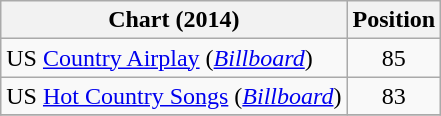<table class="wikitable sortable">
<tr>
<th scope="col">Chart (2014)</th>
<th scope="col">Position</th>
</tr>
<tr>
<td>US <a href='#'>Country Airplay</a> (<em><a href='#'>Billboard</a></em>)</td>
<td align="center">85</td>
</tr>
<tr>
<td>US <a href='#'>Hot Country Songs</a> (<em><a href='#'>Billboard</a></em>)</td>
<td align="center">83</td>
</tr>
<tr>
</tr>
</table>
